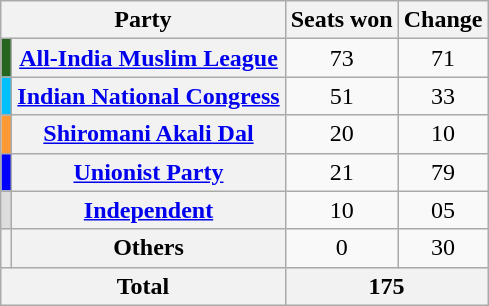<table class="wikitable" style="text-align:center">
<tr>
<th colspan=2>Party</th>
<th>Seats won</th>
<th>Change</th>
</tr>
<tr>
<td bgcolor=#256520></td>
<th><a href='#'>All-India Muslim League</a></th>
<td>73</td>
<td> 71</td>
</tr>
<tr>
<td bgcolor=#00BFFF></td>
<th><a href='#'>Indian National Congress</a></th>
<td>51</td>
<td> 33</td>
</tr>
<tr>
<td bgcolor=#FF9933></td>
<th><a href='#'>Shiromani Akali Dal</a></th>
<td>20</td>
<td> 10</td>
</tr>
<tr>
<td bgcolor=blue></td>
<th><a href='#'>Unionist Party</a></th>
<td>21</td>
<td> 79</td>
</tr>
<tr>
<td bgcolor=#DDDDDD></td>
<th><a href='#'>Independent</a></th>
<td>10</td>
<td> 05</td>
</tr>
<tr>
<th></th>
<th>Others</th>
<td>0</td>
<td> 30</td>
</tr>
<tr>
<th colspan=2>Total</th>
<th colspan=2>175</th>
</tr>
</table>
